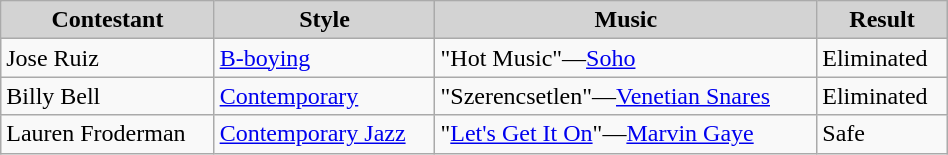<table class="wikitable" style="width:50%;">
<tr style="text-align:center; background:lightgrey;">
<td><strong>Contestant</strong></td>
<td><strong>Style</strong></td>
<td><strong>Music</strong></td>
<td><strong>Result</strong></td>
</tr>
<tr>
<td>Jose Ruiz</td>
<td><a href='#'>B-boying</a></td>
<td>"Hot Music"—<a href='#'>Soho</a></td>
<td>Eliminated</td>
</tr>
<tr>
<td>Billy Bell</td>
<td><a href='#'>Contemporary</a></td>
<td>"Szerencsetlen"—<a href='#'>Venetian Snares</a></td>
<td>Eliminated</td>
</tr>
<tr>
<td>Lauren Froderman</td>
<td><a href='#'>Contemporary Jazz</a></td>
<td>"<a href='#'>Let's Get It On</a>"—<a href='#'>Marvin Gaye</a></td>
<td>Safe</td>
</tr>
</table>
